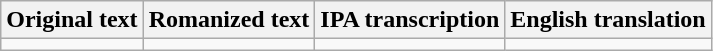<table class="wikitable">
<tr>
<th>Original text</th>
<th>Romanized text</th>
<th>IPA transcription</th>
<th>English translation</th>
</tr>
<tr style="vertical-align:top; text-align:center; white-space:nowrap;">
<td></td>
<td></td>
<td></td>
<td></td>
</tr>
</table>
